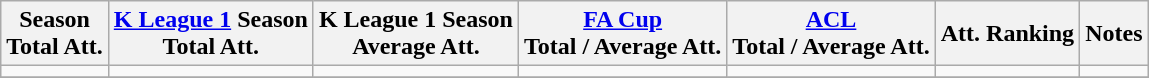<table class="wikitable" style="text-align:center">
<tr>
<th>Season<br>Total Att.</th>
<th><a href='#'>K League 1</a> Season<br>Total Att.</th>
<th>K League 1 Season<br>Average Att.</th>
<th><a href='#'>FA Cup</a><br>Total / Average Att.</th>
<th><a href='#'>ACL</a><br>Total / Average Att.</th>
<th>Att. Ranking</th>
<th>Notes</th>
</tr>
<tr>
<td></td>
<td></td>
<td></td>
<td></td>
<td></td>
<td></td>
<td></td>
</tr>
<tr>
</tr>
</table>
